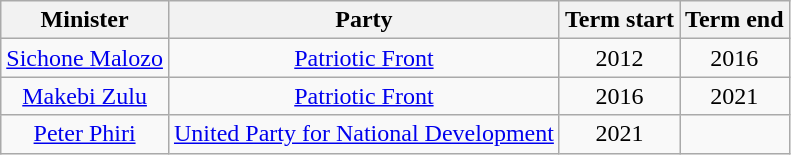<table class="wikitable sortable" style=text-align:center>
<tr>
<th>Minister</th>
<th>Party</th>
<th>Term start</th>
<th>Term end</th>
</tr>
<tr>
<td><a href='#'>Sichone Malozo</a></td>
<td><a href='#'>Patriotic Front</a></td>
<td>2012</td>
<td>2016</td>
</tr>
<tr>
<td><a href='#'>Makebi Zulu</a></td>
<td><a href='#'>Patriotic Front</a></td>
<td>2016</td>
<td>2021</td>
</tr>
<tr>
<td><a href='#'>Peter Phiri</a></td>
<td><a href='#'>United Party for National Development</a></td>
<td>2021</td>
<td></td>
</tr>
</table>
